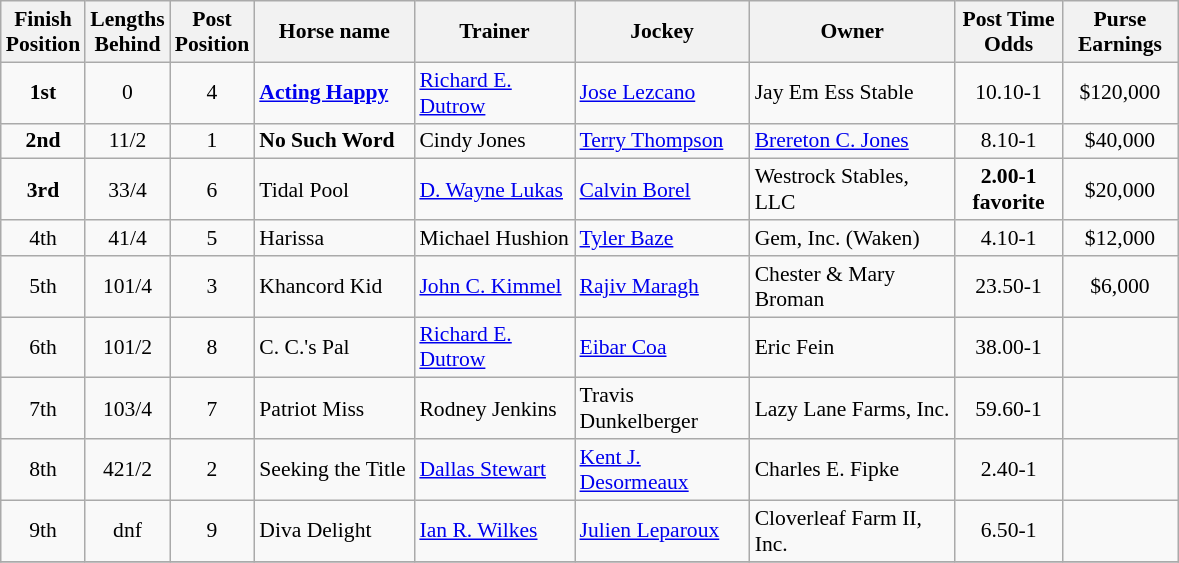<table class="wikitable sortable" | border="2" cellpadding="1" style="border-collapse: collapse; font-size:90%">
<tr>
<th width="45px">Finish <br> Position</th>
<th width="45px">Lengths <br> Behind</th>
<th width="40px">Post <br> Position</th>
<th width="100px">Horse name</th>
<th width="100px">Trainer</th>
<th width="110px">Jockey</th>
<th width="130px">Owner</th>
<th width="65px">Post Time <br> Odds</th>
<th width="70px">Purse <br> Earnings</th>
</tr>
<tr>
<td align=center><strong>1<span>st</span></strong></td>
<td align=center>0</td>
<td align=center>4</td>
<td><strong><a href='#'>Acting Happy</a></strong></td>
<td><a href='#'>Richard E. Dutrow</a></td>
<td><a href='#'>Jose Lezcano</a></td>
<td>Jay Em Ess Stable</td>
<td align=center>10.10-1</td>
<td align=center>$120,000</td>
</tr>
<tr>
<td align=center><strong>2<span>nd</span></strong></td>
<td align=center>1<span>1/2</span></td>
<td align=center>1</td>
<td><strong>No Such Word</strong></td>
<td>Cindy Jones</td>
<td><a href='#'>Terry Thompson</a></td>
<td><a href='#'>Brereton C. Jones</a></td>
<td align=center>8.10-1</td>
<td align=center>$40,000</td>
</tr>
<tr>
<td align=center><strong>3<span>rd</span></strong></td>
<td align=center>3<span>3/4</span></td>
<td align=center>6</td>
<td>Tidal Pool</td>
<td><a href='#'>D. Wayne Lukas</a></td>
<td><a href='#'>Calvin Borel</a></td>
<td>Westrock Stables, LLC</td>
<td align=center><strong>2.00-1  <br> <span>favorite</span></strong></td>
<td align=center>$20,000</td>
</tr>
<tr>
<td align=center>4<span>th</span></td>
<td align=center>4<span>1/4</span></td>
<td align=center>5</td>
<td>Harissa</td>
<td>Michael Hushion</td>
<td><a href='#'>Tyler Baze</a></td>
<td>Gem, Inc. (Waken)</td>
<td align=center>4.10-1</td>
<td align=center>$12,000</td>
</tr>
<tr>
<td align=center>5<span>th</span></td>
<td align=center>10<span>1/4</span></td>
<td align=center>3</td>
<td>Khancord Kid</td>
<td><a href='#'>John C. Kimmel</a></td>
<td><a href='#'>Rajiv Maragh</a></td>
<td>Chester & Mary Broman</td>
<td align=center>23.50-1</td>
<td align=center>$6,000</td>
</tr>
<tr>
<td align=center>6<span>th</span></td>
<td align=center>10<span>1/2</span></td>
<td align=center>8</td>
<td>C. C.'s Pal</td>
<td><a href='#'>Richard E. Dutrow</a></td>
<td><a href='#'>Eibar Coa</a></td>
<td>Eric Fein</td>
<td align=center>38.00-1</td>
<td align=center></td>
</tr>
<tr>
<td align=center>7<span>th</span></td>
<td align=center>10<span>3/4</span></td>
<td align=center>7</td>
<td>Patriot Miss</td>
<td>Rodney Jenkins</td>
<td>Travis Dunkelberger</td>
<td>Lazy Lane Farms, Inc.</td>
<td align=center>59.60-1</td>
<td align=center></td>
</tr>
<tr>
<td align=center>8<span>th</span></td>
<td align=center>42<span>1/2</span></td>
<td align=center>2</td>
<td>Seeking the Title</td>
<td><a href='#'>Dallas Stewart</a></td>
<td><a href='#'>Kent J. Desormeaux</a></td>
<td>Charles E. Fipke</td>
<td align=center>2.40-1</td>
<td align=center></td>
</tr>
<tr>
<td align=center>9<span>th</span></td>
<td align=center>dnf</td>
<td align=center>9</td>
<td>Diva Delight</td>
<td><a href='#'>Ian R. Wilkes</a></td>
<td><a href='#'>Julien Leparoux</a></td>
<td>Cloverleaf Farm II, Inc.</td>
<td align=center>6.50-1</td>
<td align=center></td>
</tr>
<tr>
</tr>
</table>
